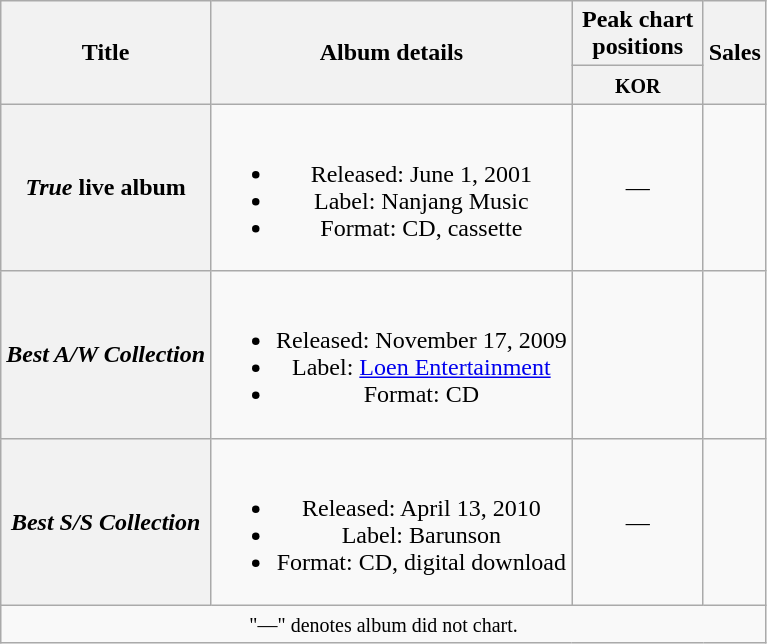<table class="wikitable plainrowheaders" style="text-align:center;">
<tr>
<th scope="col" rowspan="2">Title</th>
<th scope="col" rowspan="2">Album details</th>
<th scope="col" colspan="1" style="width:5em;">Peak chart positions</th>
<th scope="col" rowspan="2">Sales</th>
</tr>
<tr>
<th><small>KOR</small><br></th>
</tr>
<tr>
<th scope="row"><em>True</em> live album</th>
<td><br><ul><li>Released: June 1, 2001</li><li>Label: Nanjang Music</li><li>Format: CD, cassette</li></ul></td>
<td>—</td>
<td></td>
</tr>
<tr>
<th scope="row"><em>Best A/W Collection</em></th>
<td><br><ul><li>Released: November 17, 2009</li><li>Label: <a href='#'>Loen Entertainment</a></li><li>Format: CD</li></ul></td>
<td></td>
<td></td>
</tr>
<tr>
<th scope="row"><em>Best S/S Collection</em></th>
<td><br><ul><li>Released: April 13, 2010</li><li>Label: Barunson</li><li>Format: CD, digital download</li></ul></td>
<td>—</td>
<td></td>
</tr>
<tr>
<td colspan="4" align="center"><small>"—" denotes album did not chart.</small></td>
</tr>
</table>
